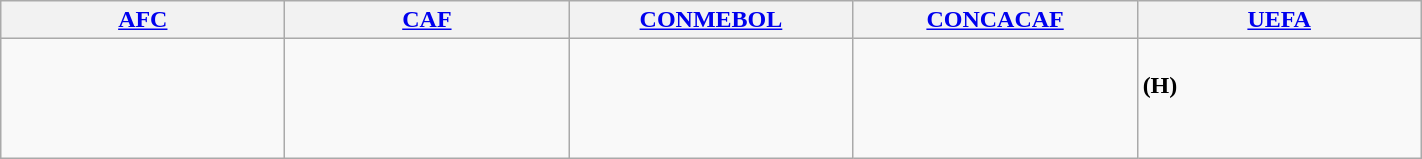<table class=wikitable width=75%>
<tr>
<th width=20%><a href='#'>AFC</a></th>
<th width=20%><a href='#'>CAF</a></th>
<th width=20%><a href='#'>CONMEBOL</a></th>
<th width=20%><a href='#'>CONCACAF</a></th>
<th width="20%"><a href='#'>UEFA</a></th>
</tr>
<tr valign=top>
<td><br></td>
<td></td>
<td><br><br></td>
<td></td>
<td><br> <strong>(H)</strong><br><br><br></td>
</tr>
</table>
